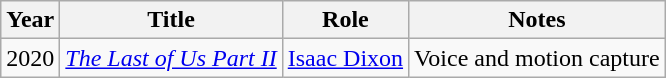<table class="wikitable unsortable">
<tr>
<th>Year</th>
<th>Title</th>
<th>Role</th>
<th class="unsortable">Notes</th>
</tr>
<tr>
<td>2020</td>
<td><em><a href='#'>The Last of Us Part II</a></em></td>
<td><a href='#'>Isaac Dixon</a></td>
<td>Voice and motion capture</td>
</tr>
</table>
